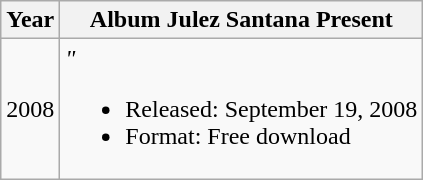<table class="wikitable">
<tr>
<th>Year</th>
<th>Album Julez Santana Present</th>
</tr>
<tr>
<td>2008</td>
<td><em>"</em><br><ul><li>Released: September 19, 2008</li><li>Format: Free download</li></ul></td>
</tr>
</table>
